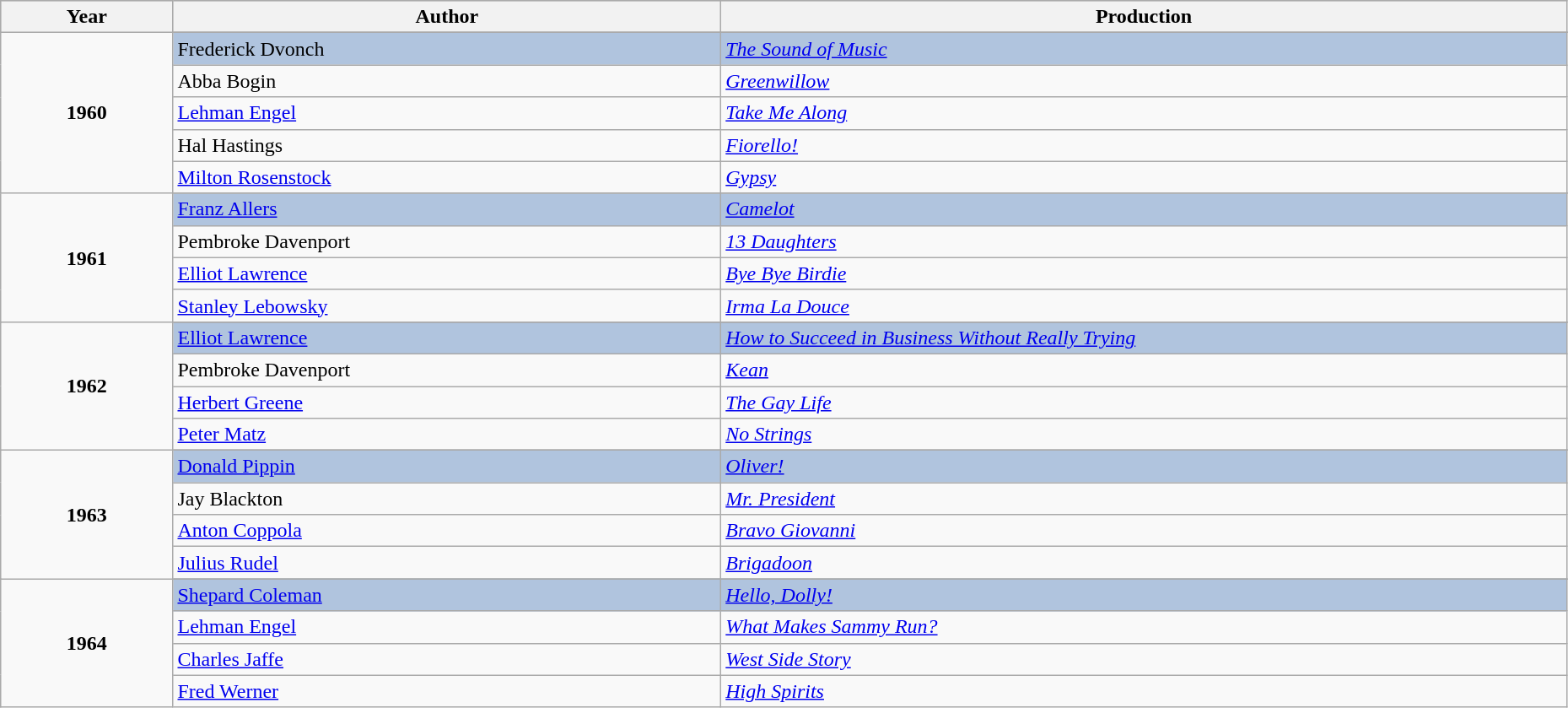<table class="wikitable" style="width:98%;">
<tr style="background:#bebebe;">
<th style="width:11%;">Year</th>
<th style="width:35%;">Author</th>
<th style="width:54%;">Production</th>
</tr>
<tr>
<td rowspan="6" align="center"><strong>1960</strong><br></td>
</tr>
<tr style="background:#B0C4DE">
<td>Frederick Dvonch</td>
<td><em><a href='#'>The Sound of Music</a></em></td>
</tr>
<tr>
<td>Abba Bogin</td>
<td><em><a href='#'>Greenwillow</a></em></td>
</tr>
<tr>
<td><a href='#'>Lehman Engel</a></td>
<td><em><a href='#'>Take Me Along</a></em></td>
</tr>
<tr>
<td>Hal Hastings</td>
<td><em><a href='#'>Fiorello!</a></em></td>
</tr>
<tr>
<td><a href='#'>Milton Rosenstock</a></td>
<td><em><a href='#'>Gypsy</a></em></td>
</tr>
<tr>
<td rowspan="5" align="center"><strong>1961</strong><br></td>
</tr>
<tr style="background:#B0C4DE">
<td><a href='#'>Franz Allers</a></td>
<td><em><a href='#'>Camelot</a></em></td>
</tr>
<tr>
<td>Pembroke Davenport</td>
<td><em><a href='#'>13 Daughters</a></em></td>
</tr>
<tr>
<td><a href='#'>Elliot Lawrence</a></td>
<td><em><a href='#'>Bye Bye Birdie</a></em></td>
</tr>
<tr>
<td><a href='#'>Stanley Lebowsky</a></td>
<td><em><a href='#'>Irma La Douce</a></em></td>
</tr>
<tr>
<td rowspan="5" align="center"><strong>1962</strong><br></td>
</tr>
<tr style="background:#B0C4DE">
<td><a href='#'>Elliot Lawrence</a></td>
<td><em><a href='#'>How to Succeed in Business Without Really Trying</a></em></td>
</tr>
<tr>
<td>Pembroke Davenport</td>
<td><em><a href='#'>Kean</a></em></td>
</tr>
<tr>
<td><a href='#'>Herbert Greene</a></td>
<td><em><a href='#'>The Gay Life</a></em></td>
</tr>
<tr>
<td><a href='#'>Peter Matz</a></td>
<td><em><a href='#'>No Strings</a></em></td>
</tr>
<tr>
<td rowspan="5" align="center"><strong>1963</strong><br></td>
</tr>
<tr style="background:#B0C4DE">
<td><a href='#'>Donald Pippin</a></td>
<td><em><a href='#'>Oliver!</a></em></td>
</tr>
<tr>
<td>Jay Blackton</td>
<td><em><a href='#'>Mr. President</a></em></td>
</tr>
<tr>
<td><a href='#'>Anton Coppola</a></td>
<td><em><a href='#'>Bravo Giovanni</a></em></td>
</tr>
<tr>
<td><a href='#'>Julius Rudel</a></td>
<td><em><a href='#'>Brigadoon</a></em></td>
</tr>
<tr>
<td rowspan="5" align="center"><strong>1964</strong><br></td>
</tr>
<tr style="background:#B0C4DE">
<td><a href='#'>Shepard Coleman</a></td>
<td><em><a href='#'>Hello, Dolly!</a></em></td>
</tr>
<tr>
<td><a href='#'>Lehman Engel</a></td>
<td><em><a href='#'>What Makes Sammy Run?</a></em></td>
</tr>
<tr>
<td><a href='#'>Charles Jaffe</a></td>
<td><em><a href='#'>West Side Story</a></em></td>
</tr>
<tr>
<td><a href='#'>Fred Werner</a></td>
<td><em><a href='#'>High Spirits</a></em></td>
</tr>
</table>
